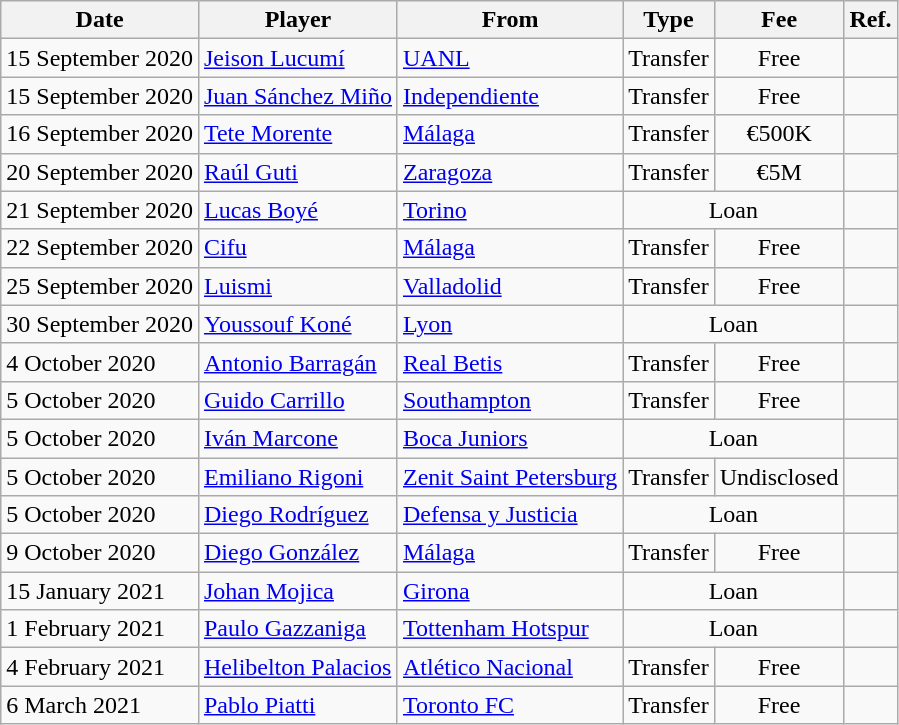<table class="wikitable">
<tr>
<th>Date</th>
<th>Player</th>
<th>From</th>
<th>Type</th>
<th>Fee</th>
<th>Ref.</th>
</tr>
<tr>
<td>15 September 2020</td>
<td> <a href='#'>Jeison Lucumí</a></td>
<td> <a href='#'>UANL</a></td>
<td align=center>Transfer</td>
<td align=center>Free</td>
<td align=center></td>
</tr>
<tr>
<td>15 September 2020</td>
<td> <a href='#'>Juan Sánchez Miño</a></td>
<td> <a href='#'>Independiente</a></td>
<td align=center>Transfer</td>
<td align=center>Free</td>
<td align=center></td>
</tr>
<tr>
<td>16 September 2020</td>
<td> <a href='#'>Tete Morente</a></td>
<td><a href='#'>Málaga</a></td>
<td align=center>Transfer</td>
<td align=center>€500K</td>
<td align=center></td>
</tr>
<tr>
<td>20 September 2020</td>
<td> <a href='#'>Raúl Guti</a></td>
<td><a href='#'>Zaragoza</a></td>
<td align=center>Transfer</td>
<td align=center>€5M</td>
<td align=center></td>
</tr>
<tr>
<td>21 September 2020</td>
<td> <a href='#'>Lucas Boyé</a></td>
<td> <a href='#'>Torino</a></td>
<td align=center colspan=2>Loan</td>
<td align=center></td>
</tr>
<tr>
<td>22 September 2020</td>
<td> <a href='#'>Cifu</a></td>
<td><a href='#'>Málaga</a></td>
<td align=center>Transfer</td>
<td align=center>Free</td>
<td align=center></td>
</tr>
<tr>
<td>25 September 2020</td>
<td> <a href='#'>Luismi</a></td>
<td><a href='#'>Valladolid</a></td>
<td align=center>Transfer</td>
<td align=center>Free</td>
<td align=center></td>
</tr>
<tr>
<td>30 September 2020</td>
<td> <a href='#'>Youssouf Koné</a></td>
<td> <a href='#'>Lyon</a></td>
<td align=center colspan=2>Loan</td>
<td align=center></td>
</tr>
<tr>
<td>4 October 2020</td>
<td> <a href='#'>Antonio Barragán</a></td>
<td><a href='#'>Real Betis</a></td>
<td align=center>Transfer</td>
<td align=center>Free</td>
<td align=center></td>
</tr>
<tr>
<td>5 October 2020</td>
<td> <a href='#'>Guido Carrillo</a></td>
<td> <a href='#'>Southampton</a></td>
<td align=center>Transfer</td>
<td align=center>Free</td>
<td align=center></td>
</tr>
<tr>
<td>5 October 2020</td>
<td> <a href='#'>Iván Marcone</a></td>
<td> <a href='#'>Boca Juniors</a></td>
<td align=center colspan=2>Loan</td>
<td align=center></td>
</tr>
<tr>
<td>5 October 2020</td>
<td> <a href='#'>Emiliano Rigoni</a></td>
<td> <a href='#'>Zenit Saint Petersburg</a></td>
<td align=center>Transfer</td>
<td align=center>Undisclosed</td>
<td align=center></td>
</tr>
<tr>
<td>5 October 2020</td>
<td> <a href='#'>Diego Rodríguez</a></td>
<td> <a href='#'>Defensa y Justicia</a></td>
<td align=center colspan=2>Loan</td>
<td align=center></td>
</tr>
<tr>
<td>9 October 2020</td>
<td> <a href='#'>Diego González</a></td>
<td><a href='#'>Málaga</a></td>
<td align=center>Transfer</td>
<td align=center>Free</td>
<td align=center></td>
</tr>
<tr>
<td>15 January 2021</td>
<td> <a href='#'>Johan Mojica</a></td>
<td><a href='#'>Girona</a></td>
<td align=center colspan=2>Loan</td>
<td align=center></td>
</tr>
<tr>
<td>1 February 2021</td>
<td> <a href='#'>Paulo Gazzaniga</a></td>
<td> <a href='#'>Tottenham Hotspur</a></td>
<td align=center colspan=2>Loan</td>
<td align=center></td>
</tr>
<tr>
<td>4 February 2021</td>
<td> <a href='#'>Helibelton Palacios</a></td>
<td> <a href='#'>Atlético Nacional</a></td>
<td align=center>Transfer</td>
<td align=center>Free</td>
<td align=center></td>
</tr>
<tr>
<td>6 March 2021</td>
<td> <a href='#'>Pablo Piatti</a></td>
<td> <a href='#'>Toronto FC</a></td>
<td align=center>Transfer</td>
<td align=center>Free</td>
<td align=center></td>
</tr>
</table>
